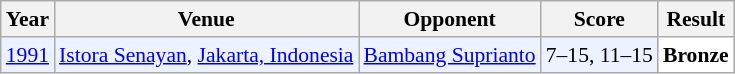<table class="sortable wikitable" style="font-size: 90%;">
<tr>
<th>Year</th>
<th>Venue</th>
<th>Opponent</th>
<th>Score</th>
<th>Result</th>
</tr>
<tr style="background:#ECF2FF">
<td align="center"><a href='#'>1991</a></td>
<td align="left"><a href='#'>Istora Senayan</a>, <a href='#'>Jakarta, Indonesia</a></td>
<td align="left"> <a href='#'>Bambang Suprianto</a></td>
<td align="left">7–15, 11–15</td>
<td style="text-align:left; background:white"> <strong>Bronze</strong></td>
</tr>
</table>
